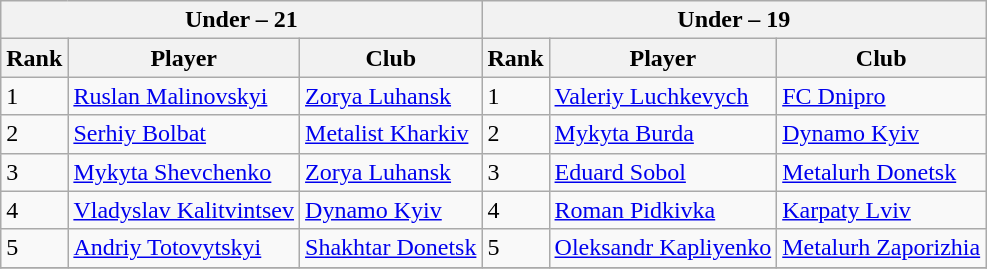<table class="wikitable">
<tr>
<th colspan=3>Under – 21</th>
<th colspan=3>Under – 19</th>
</tr>
<tr>
<th>Rank</th>
<th>Player</th>
<th>Club</th>
<th>Rank</th>
<th>Player</th>
<th>Club</th>
</tr>
<tr>
<td>1</td>
<td><a href='#'>Ruslan Malinovskyi</a></td>
<td><a href='#'>Zorya Luhansk</a></td>
<td>1</td>
<td><a href='#'>Valeriy Luchkevych</a></td>
<td><a href='#'>FC Dnipro</a></td>
</tr>
<tr>
<td>2</td>
<td><a href='#'>Serhiy Bolbat</a></td>
<td><a href='#'>Metalist Kharkiv</a></td>
<td>2</td>
<td><a href='#'>Mykyta Burda</a></td>
<td><a href='#'>Dynamo Kyiv</a></td>
</tr>
<tr>
<td>3</td>
<td><a href='#'>Mykyta Shevchenko</a></td>
<td><a href='#'>Zorya Luhansk</a></td>
<td>3</td>
<td><a href='#'>Eduard Sobol</a></td>
<td><a href='#'>Metalurh Donetsk</a></td>
</tr>
<tr>
<td>4</td>
<td><a href='#'>Vladyslav Kalitvintsev</a></td>
<td><a href='#'>Dynamo Kyiv</a></td>
<td>4</td>
<td><a href='#'>Roman Pidkivka</a></td>
<td><a href='#'>Karpaty Lviv</a></td>
</tr>
<tr>
<td>5</td>
<td><a href='#'>Andriy Totovytskyi</a></td>
<td><a href='#'>Shakhtar Donetsk</a></td>
<td>5</td>
<td><a href='#'>Oleksandr Kapliyenko</a></td>
<td><a href='#'>Metalurh Zaporizhia</a></td>
</tr>
<tr>
</tr>
</table>
